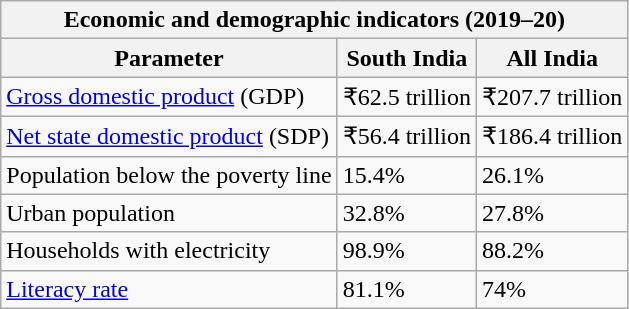<table class="sortable wikitable" style="text-align:left;" style="font-size: 85%">
<tr>
<th colspan ="3">Economic and demographic indicators (2019–20)</th>
</tr>
<tr>
<th>Parameter</th>
<th>South India</th>
<th>All India</th>
</tr>
<tr>
<td><a href='#'>Gross domestic product</a> (GDP)</td>
<td>₹62.5 trillion</td>
<td>₹207.7 trillion</td>
</tr>
<tr>
<td><a href='#'>Net state domestic product</a> (SDP)</td>
<td>₹56.4 trillion</td>
<td>₹186.4 trillion</td>
</tr>
<tr>
<td>Population below the poverty line</td>
<td>15.4%</td>
<td>26.1%</td>
</tr>
<tr>
<td>Urban population</td>
<td>32.8%</td>
<td>27.8%</td>
</tr>
<tr>
<td>Households with electricity</td>
<td>98.9%</td>
<td>88.2%</td>
</tr>
<tr>
<td><a href='#'>Literacy rate</a></td>
<td>81.1%</td>
<td>74%</td>
</tr>
</table>
